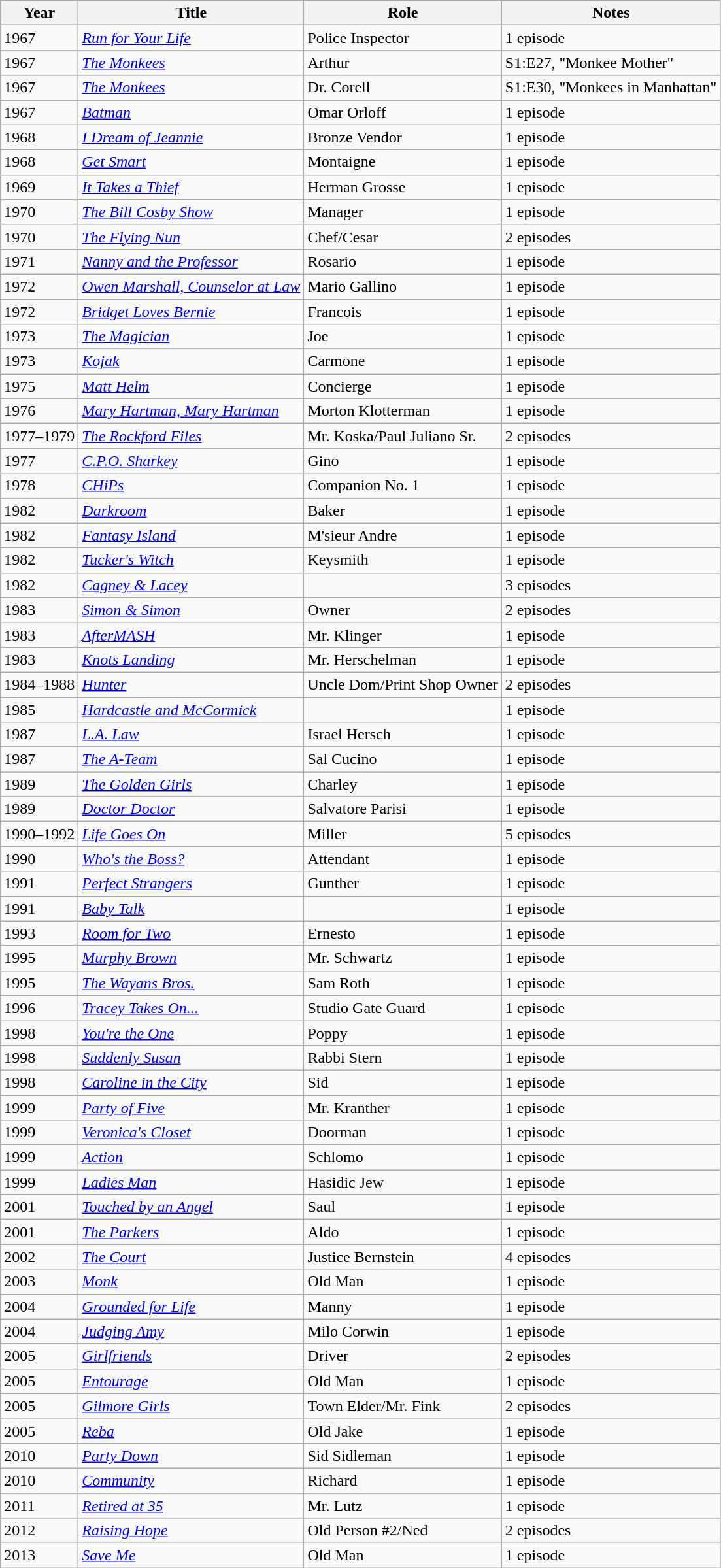<table class="wikitable">
<tr>
<th>Year</th>
<th>Title</th>
<th>Role</th>
<th>Notes</th>
</tr>
<tr>
<td>1967</td>
<td><em><a href='#'>Run for Your Life</a></em></td>
<td>Police Inspector</td>
<td>1 episode</td>
</tr>
<tr>
<td>1967</td>
<td><em><a href='#'>The Monkees</a></em></td>
<td>Arthur</td>
<td>S1:E27, "Monkee Mother"</td>
</tr>
<tr>
<td>1967</td>
<td><em><a href='#'>The Monkees</a></em></td>
<td>Dr. Corell</td>
<td>S1:E30, "Monkees in Manhattan"</td>
</tr>
<tr>
<td>1967</td>
<td><em><a href='#'>Batman</a></em></td>
<td>Omar Orloff</td>
<td>1 episode</td>
</tr>
<tr>
<td>1968</td>
<td><em><a href='#'>I Dream of Jeannie</a></em></td>
<td>Bronze Vendor</td>
<td>1 episode</td>
</tr>
<tr>
<td>1968</td>
<td><em><a href='#'>Get Smart</a></em></td>
<td>Montaigne</td>
<td>1 episode</td>
</tr>
<tr>
<td>1969</td>
<td><em><a href='#'>It Takes a Thief</a></em></td>
<td>Herman Grosse</td>
<td>1 episode</td>
</tr>
<tr>
<td>1970</td>
<td><em><a href='#'>The Bill Cosby Show</a></em></td>
<td>Manager</td>
<td>1 episode</td>
</tr>
<tr>
<td>1970</td>
<td><em><a href='#'>The Flying Nun</a></em></td>
<td>Chef/Cesar</td>
<td>2 episodes</td>
</tr>
<tr>
<td>1971</td>
<td><em><a href='#'>Nanny and the Professor</a></em></td>
<td>Rosario</td>
<td>1 episode</td>
</tr>
<tr>
<td>1972</td>
<td><em><a href='#'>Owen Marshall, Counselor at Law</a></em></td>
<td>Mario Gallino</td>
<td>1 episode</td>
</tr>
<tr>
<td>1972</td>
<td><em><a href='#'>Bridget Loves Bernie</a></em></td>
<td>Francois</td>
<td>1 episode</td>
</tr>
<tr>
<td>1973</td>
<td><em><a href='#'>The Magician</a></em></td>
<td>Joe</td>
<td>1 episode</td>
</tr>
<tr>
<td>1973</td>
<td><em><a href='#'>Kojak</a></em></td>
<td>Carmone</td>
<td>1 episode</td>
</tr>
<tr>
<td>1975</td>
<td><em><a href='#'>Matt Helm</a></em></td>
<td>Concierge</td>
<td>1 episode</td>
</tr>
<tr>
<td>1976</td>
<td><em><a href='#'>Mary Hartman, Mary Hartman</a></em></td>
<td>Morton Klotterman</td>
<td>1 episode</td>
</tr>
<tr>
<td>1977–1979</td>
<td><em><a href='#'>The Rockford Files</a></em></td>
<td>Mr. Koska/Paul Juliano Sr.</td>
<td>2 episodes</td>
</tr>
<tr>
<td>1977</td>
<td><em><a href='#'>C.P.O. Sharkey</a></em></td>
<td>Gino</td>
<td>1 episode</td>
</tr>
<tr>
<td>1978</td>
<td><em><a href='#'>CHiPs</a></em></td>
<td>Companion No. 1</td>
<td>1 episode</td>
</tr>
<tr>
<td>1982</td>
<td><em><a href='#'>Darkroom</a></em></td>
<td>Baker</td>
<td>1 episode</td>
</tr>
<tr>
<td>1982</td>
<td><em><a href='#'>Fantasy Island</a></em></td>
<td>M'sieur Andre</td>
<td>1 episode</td>
</tr>
<tr>
<td>1982</td>
<td><em><a href='#'>Tucker's Witch</a></em></td>
<td>Keysmith</td>
<td>1 episode</td>
</tr>
<tr>
<td>1982</td>
<td><em><a href='#'>Cagney & Lacey</a></em></td>
<td></td>
<td>3 episodes</td>
</tr>
<tr>
<td>1983</td>
<td><em><a href='#'>Simon & Simon</a></em></td>
<td>Owner</td>
<td>2 episodes</td>
</tr>
<tr>
<td>1983</td>
<td><em><a href='#'>AfterMASH</a></em></td>
<td>Mr. Klinger</td>
<td>1 episode</td>
</tr>
<tr>
<td>1983</td>
<td><em><a href='#'>Knots Landing</a></em></td>
<td>Mr. Herschelman</td>
<td>1 episode</td>
</tr>
<tr>
<td>1984–1988</td>
<td><em><a href='#'>Hunter</a></em></td>
<td>Uncle Dom/Print Shop Owner</td>
<td>2 episodes</td>
</tr>
<tr>
<td>1985</td>
<td><em><a href='#'>Hardcastle and McCormick</a></em></td>
<td></td>
<td>1 episode</td>
</tr>
<tr>
<td>1987</td>
<td><em><a href='#'>L.A. Law</a></em></td>
<td>Israel Hersch</td>
<td>1 episode</td>
</tr>
<tr>
<td>1987</td>
<td><em><a href='#'>The A-Team</a></em></td>
<td>Sal Cucino</td>
<td>1 episode</td>
</tr>
<tr>
<td>1989</td>
<td><em><a href='#'>The Golden Girls</a></em></td>
<td>Charley</td>
<td>1 episode</td>
</tr>
<tr>
<td>1989</td>
<td><em><a href='#'>Doctor Doctor</a></em></td>
<td>Salvatore Parisi</td>
<td>1 episode</td>
</tr>
<tr>
<td>1990–1992</td>
<td><em><a href='#'>Life Goes On</a></em></td>
<td>Miller</td>
<td>5 episodes</td>
</tr>
<tr>
<td>1990</td>
<td><em><a href='#'>Who's the Boss?</a></em></td>
<td>Attendant</td>
<td>1 episode</td>
</tr>
<tr>
<td>1991</td>
<td><em><a href='#'>Perfect Strangers</a></em></td>
<td>Gunther</td>
<td>1 episode</td>
</tr>
<tr>
<td>1991</td>
<td><em><a href='#'>Baby Talk</a></em></td>
<td></td>
<td>1 episode</td>
</tr>
<tr>
<td>1993</td>
<td><em><a href='#'>Room for Two</a></em></td>
<td>Ernesto</td>
<td>1 episode</td>
</tr>
<tr>
<td>1995</td>
<td><em><a href='#'>Murphy Brown</a></em></td>
<td>Mr. Schwartz</td>
<td>1 episode</td>
</tr>
<tr>
<td>1995</td>
<td><em><a href='#'>The Wayans Bros.</a></em></td>
<td>Sam Roth</td>
<td>1 episode</td>
</tr>
<tr>
<td>1996</td>
<td><em><a href='#'>Tracey Takes On...</a></em></td>
<td>Studio Gate Guard</td>
<td>1 episode</td>
</tr>
<tr>
<td>1998</td>
<td><em><a href='#'>You're the One</a></em></td>
<td>Poppy</td>
<td>1 episode</td>
</tr>
<tr>
<td>1998</td>
<td><em><a href='#'>Suddenly Susan</a></em></td>
<td>Rabbi Stern</td>
<td>1 episode</td>
</tr>
<tr>
<td>1998</td>
<td><em><a href='#'>Caroline in the City</a></em></td>
<td>Sid</td>
<td>1 episode</td>
</tr>
<tr>
<td>1999</td>
<td><em><a href='#'>Party of Five</a></em></td>
<td>Mr. Kranther</td>
<td>1 episode</td>
</tr>
<tr>
<td>1999</td>
<td><em><a href='#'>Veronica's Closet</a></em></td>
<td>Doorman</td>
<td>1 episode</td>
</tr>
<tr>
<td>1999</td>
<td><em><a href='#'>Action</a></em></td>
<td>Schlomo</td>
<td>1 episode</td>
</tr>
<tr>
<td>1999</td>
<td><em><a href='#'>Ladies Man</a></em></td>
<td>Hasidic Jew</td>
<td>1 episode</td>
</tr>
<tr>
<td>2001</td>
<td><em><a href='#'>Touched by an Angel</a></em></td>
<td>Saul</td>
<td>1 episode</td>
</tr>
<tr>
<td>2001</td>
<td><em><a href='#'>The Parkers</a></em></td>
<td>Aldo</td>
<td>1 episode</td>
</tr>
<tr>
<td>2002</td>
<td><em><a href='#'>The Court</a></em></td>
<td>Justice Bernstein</td>
<td>4 episodes</td>
</tr>
<tr>
<td>2003</td>
<td><em><a href='#'>Monk</a></em></td>
<td>Old Man</td>
<td>1 episode</td>
</tr>
<tr>
<td>2004</td>
<td><em><a href='#'>Grounded for Life</a></em></td>
<td>Manny</td>
<td>1 episode</td>
</tr>
<tr>
<td>2004</td>
<td><em><a href='#'>Judging Amy</a></em></td>
<td>Milo Corwin</td>
<td>1 episode</td>
</tr>
<tr>
<td>2005</td>
<td><em><a href='#'>Girlfriends</a></em></td>
<td>Driver</td>
<td>2 episodes</td>
</tr>
<tr>
<td>2005</td>
<td><em><a href='#'>Entourage</a></em></td>
<td>Old Man</td>
<td>1 episode</td>
</tr>
<tr>
<td>2005</td>
<td><em><a href='#'>Gilmore Girls</a></em></td>
<td>Town Elder/Mr. Fink</td>
<td>2 episodes</td>
</tr>
<tr>
<td>2005</td>
<td><em><a href='#'>Reba</a></em></td>
<td>Old Jake</td>
<td>1 episode</td>
</tr>
<tr>
<td>2010</td>
<td><em><a href='#'>Party Down</a></em></td>
<td>Sid Sidleman</td>
<td>1 episode</td>
</tr>
<tr>
<td>2010</td>
<td><em><a href='#'>Community</a></em></td>
<td>Richard</td>
<td>1 episode</td>
</tr>
<tr>
<td>2011</td>
<td><em><a href='#'>Retired at 35</a></em></td>
<td>Mr. Lutz</td>
<td>1 episode</td>
</tr>
<tr>
<td>2012</td>
<td><em><a href='#'>Raising Hope</a></em></td>
<td>Old Person #2/Ned</td>
<td>2 episodes</td>
</tr>
<tr>
<td>2013</td>
<td><em><a href='#'>Save Me</a></em></td>
<td>Old Man</td>
<td>1 episode</td>
</tr>
</table>
